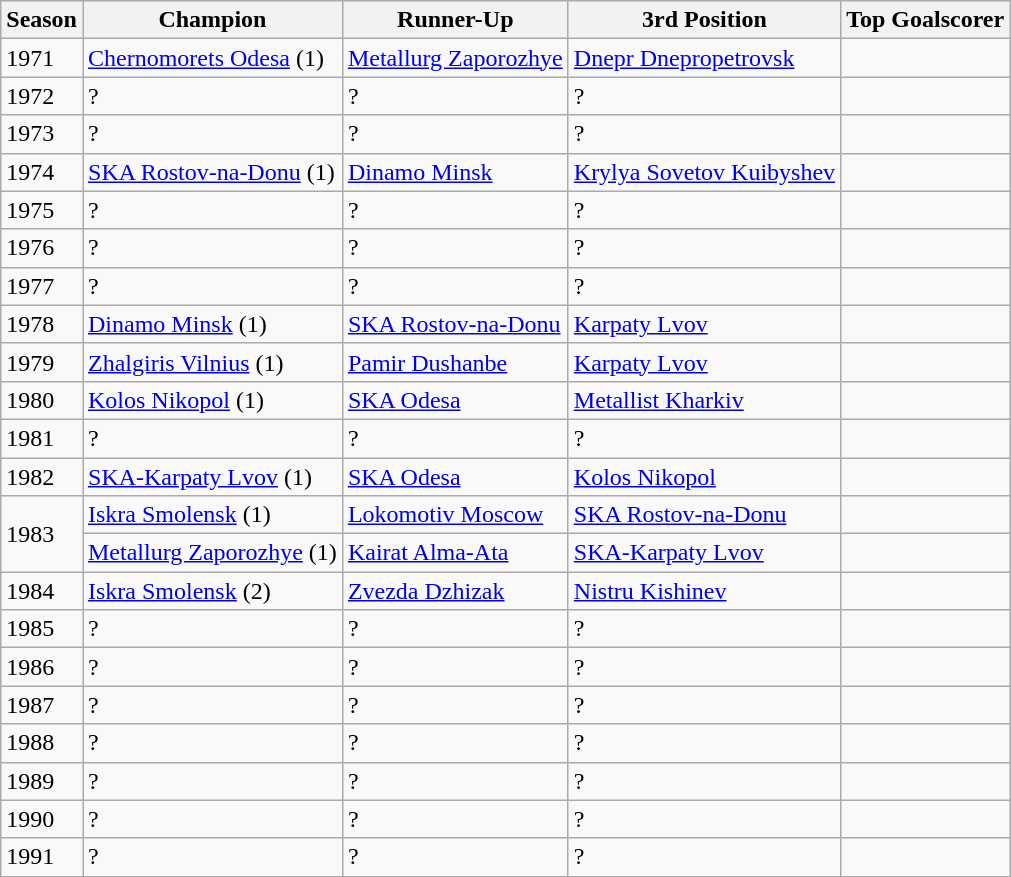<table class="sortable plainrowheaders wikitable">
<tr>
<th>Season</th>
<th>Champion</th>
<th>Runner-Up</th>
<th>3rd Position</th>
<th>Top Goalscorer</th>
</tr>
<tr>
<td>1971</td>
<td><a href='#'>Chernomorets Odesa</a> (1)</td>
<td><a href='#'>Metallurg Zaporozhye</a></td>
<td><a href='#'>Dnepr Dnepropetrovsk</a></td>
<td></td>
</tr>
<tr>
<td>1972</td>
<td>?</td>
<td>?</td>
<td>?</td>
<td></td>
</tr>
<tr>
<td>1973</td>
<td>?</td>
<td>?</td>
<td>?</td>
<td></td>
</tr>
<tr>
<td>1974</td>
<td><a href='#'>SKA Rostov-na-Donu</a> (1)</td>
<td><a href='#'>Dinamo Minsk</a></td>
<td><a href='#'>Krylya Sovetov Kuibyshev</a></td>
<td></td>
</tr>
<tr>
<td>1975</td>
<td>?</td>
<td>?</td>
<td>?</td>
<td></td>
</tr>
<tr>
<td>1976</td>
<td>?</td>
<td>?</td>
<td>?</td>
<td></td>
</tr>
<tr>
<td>1977</td>
<td>?</td>
<td>?</td>
<td>?</td>
<td></td>
</tr>
<tr>
<td>1978</td>
<td><a href='#'>Dinamo Minsk</a> (1)</td>
<td><a href='#'>SKA Rostov-na-Donu</a></td>
<td><a href='#'>Karpaty Lvov</a></td>
<td></td>
</tr>
<tr>
<td>1979</td>
<td><a href='#'>Zhalgiris Vilnius</a> (1)</td>
<td><a href='#'>Pamir Dushanbe</a></td>
<td><a href='#'>Karpaty Lvov</a></td>
<td></td>
</tr>
<tr>
<td>1980</td>
<td><a href='#'>Kolos Nikopol</a> (1)</td>
<td><a href='#'>SKA Odesa</a></td>
<td><a href='#'>Metallist Kharkiv</a></td>
<td></td>
</tr>
<tr>
<td>1981</td>
<td>?</td>
<td>?</td>
<td>?</td>
<td></td>
</tr>
<tr>
<td>1982</td>
<td><a href='#'>SKA-Karpaty Lvov</a> (1)</td>
<td><a href='#'>SKA Odesa</a></td>
<td><a href='#'>Kolos Nikopol</a></td>
<td></td>
</tr>
<tr>
<td rowspan=2>1983</td>
<td><a href='#'>Iskra Smolensk</a> (1)</td>
<td><a href='#'>Lokomotiv Moscow</a></td>
<td><a href='#'>SKA Rostov-na-Donu</a></td>
<td></td>
</tr>
<tr>
<td><a href='#'>Metallurg Zaporozhye</a> (1)</td>
<td><a href='#'>Kairat Alma-Ata</a></td>
<td><a href='#'>SKA-Karpaty Lvov</a></td>
<td></td>
</tr>
<tr>
<td>1984</td>
<td><a href='#'>Iskra Smolensk</a> (2)</td>
<td><a href='#'>Zvezda Dzhizak</a></td>
<td><a href='#'>Nistru Kishinev</a></td>
<td></td>
</tr>
<tr>
<td>1985</td>
<td>?</td>
<td>?</td>
<td>?</td>
<td></td>
</tr>
<tr>
<td>1986</td>
<td>?</td>
<td>?</td>
<td>?</td>
<td></td>
</tr>
<tr>
<td>1987</td>
<td>?</td>
<td>?</td>
<td>?</td>
<td></td>
</tr>
<tr>
<td>1988</td>
<td>?</td>
<td>?</td>
<td>?</td>
<td></td>
</tr>
<tr>
<td>1989</td>
<td>?</td>
<td>?</td>
<td>?</td>
<td></td>
</tr>
<tr>
<td>1990</td>
<td>?</td>
<td>?</td>
<td>?</td>
<td></td>
</tr>
<tr>
<td>1991</td>
<td>?</td>
<td>?</td>
<td>?</td>
<td></td>
</tr>
<tr>
</tr>
</table>
